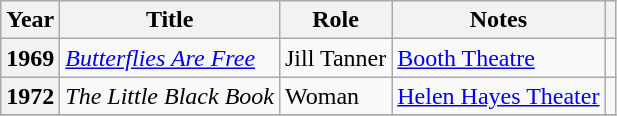<table class="wikitable plainrowheaders sortable" style="margin-right: 0;">
<tr>
<th scope="col">Year</th>
<th scope="col">Title</th>
<th scope="col">Role</th>
<th scope="col" class="unsortable">Notes</th>
<th scope="col" class="unsortable"></th>
</tr>
<tr>
<th scope="row">1969</th>
<td><em><a href='#'>Butterflies Are Free</a></em></td>
<td>Jill Tanner</td>
<td><a href='#'>Booth Theatre</a></td>
<td align=center></td>
</tr>
<tr>
<th scope="row">1972</th>
<td><em>The Little Black Book</em></td>
<td>Woman</td>
<td><a href='#'>Helen Hayes Theater</a></td>
<td align=center></td>
</tr>
<tr>
</tr>
</table>
